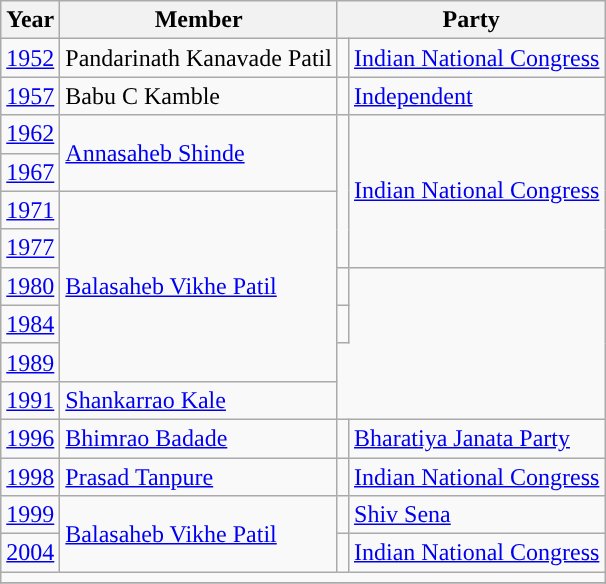<table class="wikitable">
<tr>
<th>Year</th>
<th>Member</th>
<th colspan="2">Party</th>
</tr>
<tr>
<td><a href='#'>1952</a></td>
<td>Pandarinath Kanavade Patil</td>
<td style="background-color: "></td>
<td><a href='#'>Indian National Congress</a></td>
</tr>
<tr>
<td><a href='#'>1957</a></td>
<td>Babu C Kamble</td>
<td style="background-color: "></td>
<td><a href='#'>Independent</a></td>
</tr>
<tr>
<td><a href='#'>1962</a></td>
<td rowspan="2"><a href='#'>Annasaheb Shinde</a></td>
<td rowspan="4" style="background-color: "></td>
<td rowspan="4"><a href='#'>Indian National Congress</a></td>
</tr>
<tr>
<td><a href='#'>1967</a></td>
</tr>
<tr>
<td><a href='#'>1971</a></td>
<td rowspan="5"><a href='#'>Balasaheb Vikhe Patil</a></td>
</tr>
<tr>
<td><a href='#'>1977</a></td>
</tr>
<tr>
<td><a href='#'>1980</a></td>
<td></td>
</tr>
<tr>
<td><a href='#'>1984</a></td>
<td></td>
</tr>
<tr>
<td><a href='#'>1989</a></td>
</tr>
<tr>
<td><a href='#'>1991</a></td>
<td><a href='#'>Shankarrao Kale</a></td>
</tr>
<tr>
<td><a href='#'>1996</a></td>
<td><a href='#'>Bhimrao Badade</a></td>
<td style="background-color: "></td>
<td><a href='#'>Bharatiya Janata Party</a></td>
</tr>
<tr>
<td><a href='#'>1998</a></td>
<td><a href='#'>Prasad Tanpure</a></td>
<td style="background-color: "></td>
<td><a href='#'>Indian National Congress</a></td>
</tr>
<tr>
<td><a href='#'>1999</a></td>
<td rowspan="2"><a href='#'>Balasaheb Vikhe Patil</a></td>
<td style="background-color: "></td>
<td><a href='#'>Shiv Sena</a></td>
</tr>
<tr>
<td><a href='#'>2004</a></td>
<td style="background-color: "></td>
<td><a href='#'>Indian National Congress</a></td>
</tr>
<tr>
<td colspan="4"></td>
</tr>
<tr>
</tr>
</table>
